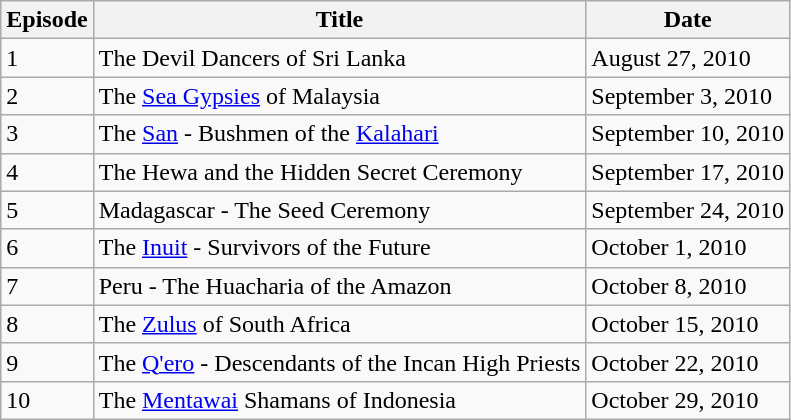<table class="wikitable">
<tr>
<th>Episode</th>
<th>Title</th>
<th>Date</th>
</tr>
<tr>
<td>1</td>
<td>The Devil Dancers of Sri Lanka</td>
<td>August 27, 2010</td>
</tr>
<tr>
<td>2</td>
<td>The <a href='#'>Sea Gypsies</a> of Malaysia</td>
<td>September 3, 2010</td>
</tr>
<tr>
<td>3</td>
<td>The <a href='#'>San</a> - Bushmen of the <a href='#'>Kalahari</a></td>
<td>September 10, 2010</td>
</tr>
<tr>
<td>4</td>
<td>The Hewa and the Hidden Secret Ceremony</td>
<td>September 17, 2010</td>
</tr>
<tr>
<td>5</td>
<td>Madagascar - The Seed Ceremony</td>
<td>September 24, 2010</td>
</tr>
<tr>
<td>6</td>
<td>The <a href='#'>Inuit</a> - Survivors of the Future</td>
<td>October 1, 2010</td>
</tr>
<tr>
<td>7</td>
<td>Peru - The Huacharia of the Amazon</td>
<td>October 8, 2010</td>
</tr>
<tr>
<td>8</td>
<td>The <a href='#'>Zulus</a> of South Africa</td>
<td>October 15, 2010</td>
</tr>
<tr>
<td>9</td>
<td>The <a href='#'>Q'ero</a> - Descendants of the Incan High Priests</td>
<td>October 22, 2010</td>
</tr>
<tr>
<td>10</td>
<td>The <a href='#'>Mentawai</a> Shamans of Indonesia</td>
<td>October 29, 2010</td>
</tr>
</table>
